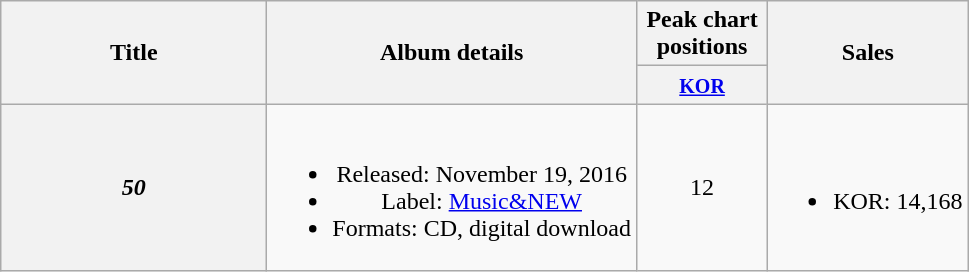<table class="wikitable plainrowheaders" style="text-align:center;">
<tr>
<th scope="col" rowspan="2" width="170">Title</th>
<th scope="col" rowspan="2">Album details</th>
<th scope="col" colspan="1" style="width:5em;">Peak chart positions</th>
<th scope="col" rowspan="2">Sales</th>
</tr>
<tr>
<th><small><a href='#'>KOR</a></small><br></th>
</tr>
<tr>
<th scope="row"><em>50</em></th>
<td><br><ul><li>Released: November 19, 2016</li><li>Label: <a href='#'>Music&NEW</a></li><li>Formats: CD, digital download</li></ul></td>
<td>12</td>
<td><br><ul><li>KOR: 14,168</li></ul></td>
</tr>
</table>
